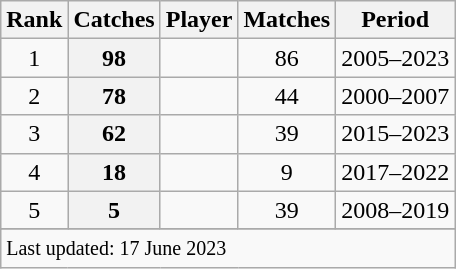<table class="wikitable plainrowheaders sortable">
<tr>
<th scope=col>Rank</th>
<th scope=col>Catches</th>
<th scope=col>Player</th>
<th scope=col>Matches</th>
<th scope=col>Period</th>
</tr>
<tr>
<td align=center>1</td>
<th scope=row style=text-align:center;>98</th>
<td></td>
<td align=center>86</td>
<td>2005–2023</td>
</tr>
<tr>
<td align=center>2</td>
<th scope=row style=text-align:center;>78</th>
<td></td>
<td align=center>44</td>
<td>2000–2007</td>
</tr>
<tr>
<td align=center>3</td>
<th scope=row style=text-align:center;>62</th>
<td></td>
<td align=center>39</td>
<td>2015–2023</td>
</tr>
<tr>
<td align=center>4</td>
<th scope=row style=text-align:center;>18</th>
<td></td>
<td align=center>9</td>
<td>2017–2022</td>
</tr>
<tr>
<td align=center>5</td>
<th scope=row style=text-align:center;>5</th>
<td></td>
<td align=center>39</td>
<td>2008–2019</td>
</tr>
<tr>
</tr>
<tr class=sortbottom>
<td colspan=5><small>Last updated: 17 June 2023</small></td>
</tr>
</table>
